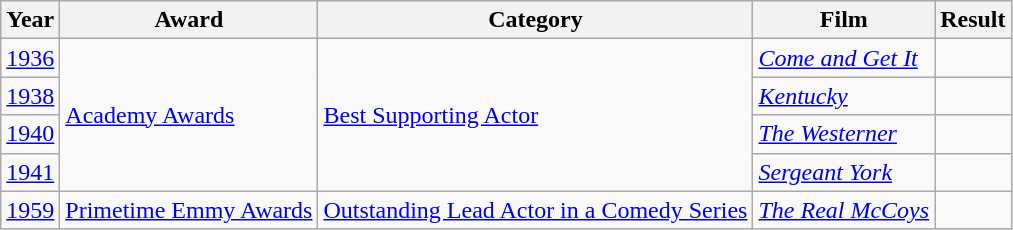<table class="wikitable">
<tr>
<th>Year</th>
<th>Award</th>
<th>Category</th>
<th>Film</th>
<th>Result</th>
</tr>
<tr>
<td><a href='#'>1936</a></td>
<td rowspan=4><a href='#'>Academy Awards</a></td>
<td rowspan=4><a href='#'>Best Supporting Actor</a></td>
<td><em><a href='#'>Come and Get It</a></em></td>
<td></td>
</tr>
<tr>
<td><a href='#'>1938</a></td>
<td><em><a href='#'>Kentucky</a></em></td>
<td></td>
</tr>
<tr>
<td><a href='#'>1940</a></td>
<td><em><a href='#'>The Westerner</a></em></td>
<td></td>
</tr>
<tr>
<td><a href='#'>1941</a></td>
<td><em><a href='#'>Sergeant York</a></em></td>
<td></td>
</tr>
<tr>
<td><a href='#'>1959</a></td>
<td><a href='#'>Primetime Emmy Awards</a></td>
<td><a href='#'>Outstanding Lead Actor in a Comedy Series</a></td>
<td><em><a href='#'>The Real McCoys</a></em></td>
<td></td>
</tr>
</table>
